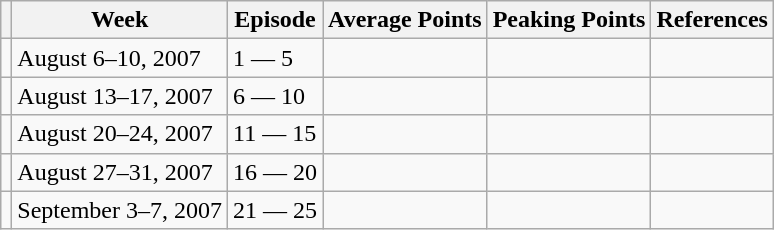<table class="wikitable">
<tr>
<th></th>
<th>Week</th>
<th>Episode</th>
<th>Average Points</th>
<th>Peaking Points</th>
<th>References</th>
</tr>
<tr>
<td></td>
<td>August 6–10, 2007</td>
<td>1 — 5</td>
<td></td>
<td></td>
<td></td>
</tr>
<tr>
<td></td>
<td>August 13–17, 2007</td>
<td>6 — 10</td>
<td></td>
<td></td>
<td></td>
</tr>
<tr>
<td></td>
<td>August 20–24, 2007</td>
<td>11 — 15</td>
<td></td>
<td></td>
<td></td>
</tr>
<tr>
<td></td>
<td>August 27–31, 2007</td>
<td>16 — 20</td>
<td></td>
<td></td>
<td></td>
</tr>
<tr>
<td></td>
<td>September 3–7, 2007</td>
<td>21 — 25</td>
<td></td>
<td></td>
<td></td>
</tr>
</table>
